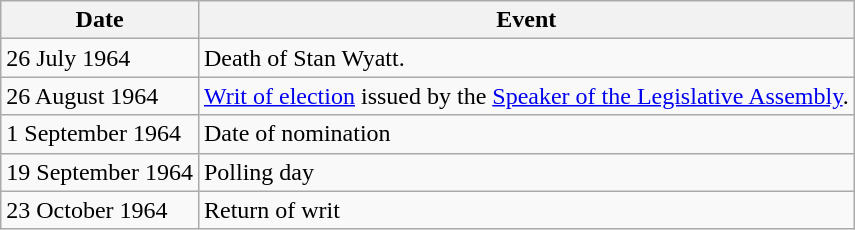<table class="wikitable">
<tr>
<th>Date</th>
<th>Event</th>
</tr>
<tr>
<td>26 July 1964</td>
<td>Death of Stan Wyatt.</td>
</tr>
<tr>
<td>26 August 1964</td>
<td><a href='#'>Writ of election</a> issued by the <a href='#'>Speaker of the Legislative Assembly</a>.</td>
</tr>
<tr>
<td>1 September 1964</td>
<td>Date of nomination</td>
</tr>
<tr>
<td>19 September 1964</td>
<td>Polling day</td>
</tr>
<tr>
<td>23 October 1964</td>
<td>Return of writ</td>
</tr>
</table>
